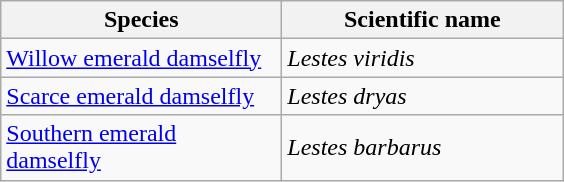<table class="wikitable">
<tr>
<th>Species</th>
<th>Scientific name</th>
</tr>
<tr>
<td style="width:180px"><a href='#'>Willow emerald damselfly</a></td>
<td style="width:180px"><em>Lestes viridis</em></td>
</tr>
<tr>
<td><a href='#'>Scarce emerald damselfly</a></td>
<td><em>Lestes dryas</em></td>
</tr>
<tr>
<td><a href='#'>Southern emerald damselfly</a></td>
<td><em>Lestes barbarus</em></td>
</tr>
</table>
